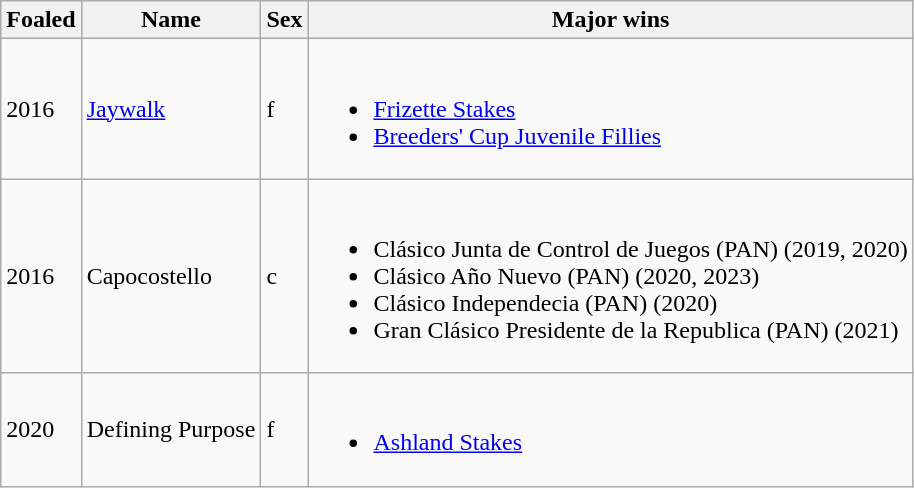<table class="wikitable plainrowheaders">
<tr>
<th>Foaled</th>
<th>Name</th>
<th>Sex</th>
<th>Major wins</th>
</tr>
<tr>
<td>2016</td>
<td><a href='#'>Jaywalk</a></td>
<td>f</td>
<td><br><ul><li><a href='#'>Frizette Stakes</a></li><li><a href='#'>Breeders' Cup Juvenile Fillies</a></li></ul></td>
</tr>
<tr>
<td>2016</td>
<td>Capocostello</td>
<td>c</td>
<td><br><ul><li>Clásico Junta de Control de Juegos (PAN) (2019, 2020)</li><li>Clásico Año Nuevo (PAN) (2020, 2023)</li><li>Clásico Independecia (PAN) (2020)</li><li>Gran Clásico Presidente de la Republica (PAN) (2021)</li></ul></td>
</tr>
<tr>
<td>2020</td>
<td>Defining Purpose</td>
<td>f</td>
<td><br><ul><li><a href='#'>Ashland Stakes</a></li></ul></td>
</tr>
</table>
